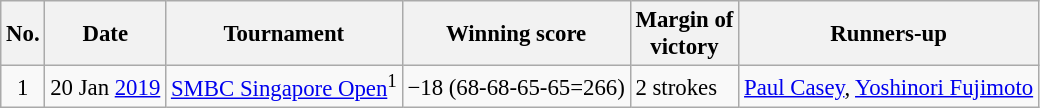<table class="wikitable" style="font-size:95%;">
<tr>
<th>No.</th>
<th>Date</th>
<th>Tournament</th>
<th>Winning score</th>
<th>Margin of<br>victory</th>
<th>Runners-up</th>
</tr>
<tr>
<td align=center>1</td>
<td align=right>20 Jan <a href='#'>2019</a></td>
<td><a href='#'>SMBC Singapore Open</a><sup>1</sup></td>
<td>−18 (68-68-65-65=266)</td>
<td>2 strokes</td>
<td> <a href='#'>Paul Casey</a>,  <a href='#'>Yoshinori Fujimoto</a></td>
</tr>
</table>
